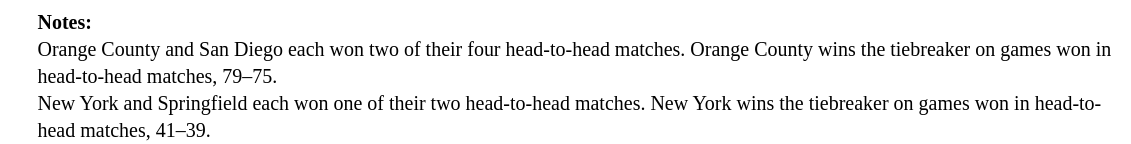<table width=60%>
<tr>
<td style="width: 20px;"></td>
<td bgcolor=#ffffff></td>
</tr>
<tr>
<td bgcolor=#ffffff></td>
<td bgcolor=#ffffff><small><strong>Notes:</strong><br>Orange County and San Diego each won two of their four head-to-head matches. Orange County wins the tiebreaker on games won in head-to-head matches, 79–75.<br>New York and Springfield each won one of their two head-to-head matches. New York wins the tiebreaker on games won in head-to-head matches, 41–39.</small></td>
</tr>
</table>
